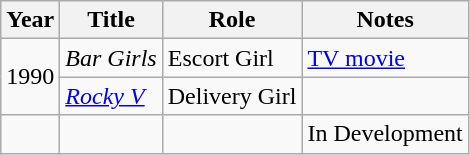<table class="wikitable">
<tr>
<th>Year</th>
<th>Title</th>
<th>Role</th>
<th>Notes</th>
</tr>
<tr>
<td rowspan="2">1990</td>
<td><em>Bar Girls</em></td>
<td>Escort Girl</td>
<td><a href='#'>TV movie</a></td>
</tr>
<tr>
<td><em><a href='#'>Rocky V</a></em></td>
<td>Delivery Girl</td>
<td></td>
</tr>
<tr>
<td></td>
<td></td>
<td></td>
<td>In Development</td>
</tr>
</table>
